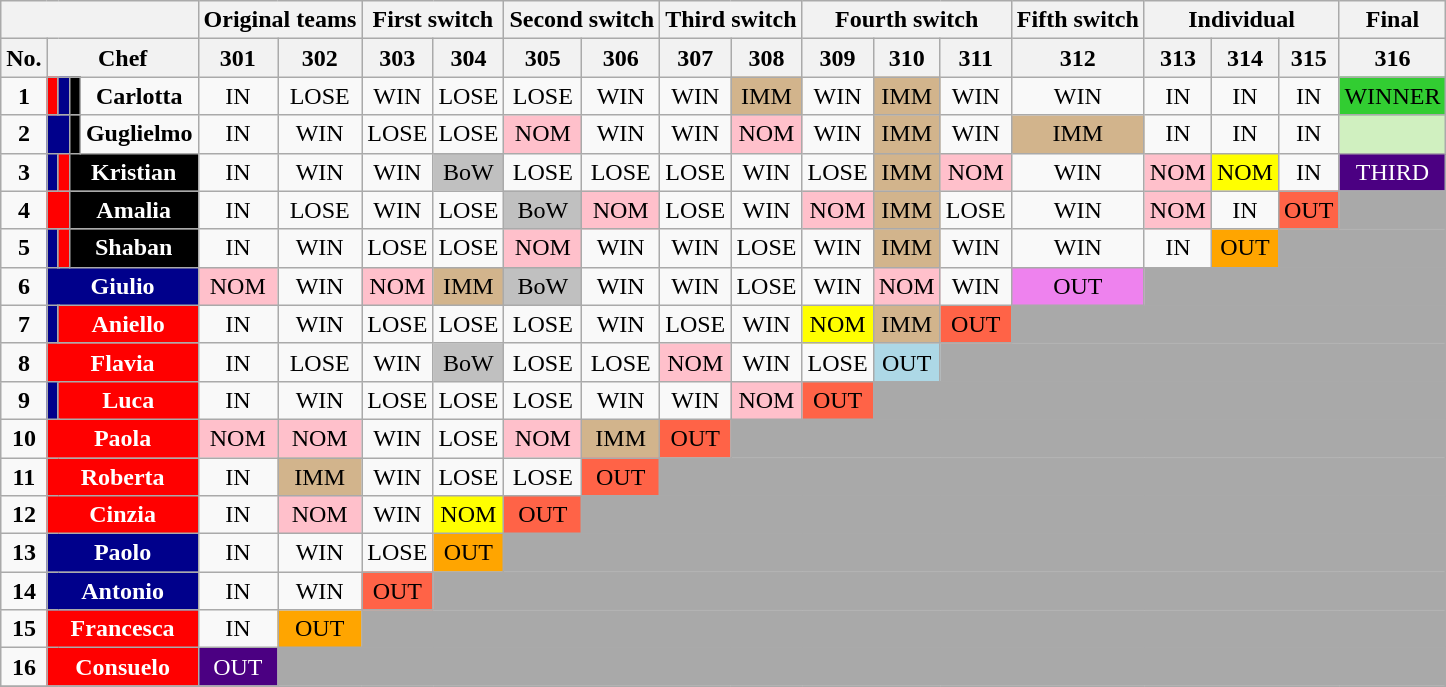<table class="wikitable plainrowheaders" style="text-align:center">
<tr>
<th colspan="8"></th>
<th scope="col" colspan="2">Original teams</th>
<th scope="col" colspan="2">First switch</th>
<th scope="col" colspan="2">Second switch</th>
<th scope="col" colspan="2">Third switch</th>
<th scope="col" colspan="3">Fourth switch</th>
<th scope="col">Fifth switch</th>
<th scope="col" colspan="3">Individual</th>
<th scope="col">Final</th>
</tr>
<tr>
<th scope="col">No.</th>
<th colspan="7" scope="col">Chef</th>
<th scope="col">301</th>
<th scope="col">302</th>
<th scope="col">303</th>
<th scope="col">304</th>
<th scope="col">305</th>
<th scope="col">306</th>
<th scope="col">307</th>
<th scope="col">308</th>
<th scope="col">309</th>
<th scope="col">310</th>
<th scope="col">311</th>
<th scope="col">312</th>
<th scope="col">313</th>
<th scope="col">314</th>
<th scope="col">315</th>
<th scope="col">316</th>
</tr>
<tr>
<td scope="row"><strong>1</strong></td>
<td colspan="2" style="background:red; color:#fff;"></td>
<td colspan="3" style="background:darkblue; color:#fff;"></td>
<td style="background:black; color:#fff;"></td>
<td><strong>Carlotta</strong></td>
<td>IN</td>
<td>LOSE</td>
<td>WIN</td>
<td>LOSE</td>
<td>LOSE</td>
<td>WIN</td>
<td>WIN</td>
<td style="background:tan;">IMM</td>
<td>WIN</td>
<td style="background:tan;">IMM</td>
<td>WIN</td>
<td>WIN</td>
<td>IN</td>
<td>IN</td>
<td>IN</td>
<td style="background:limegreen;">WINNER</td>
</tr>
<tr>
<td scope="row"><strong>2</strong></td>
<td colspan="5" style="background:darkblue; color:#fff;"></td>
<td style="background:black; color:#fff;"></td>
<td><strong>Guglielmo</strong></td>
<td>IN</td>
<td>WIN</td>
<td>LOSE</td>
<td>LOSE</td>
<td style="background:pink;">NOM</td>
<td>WIN</td>
<td>WIN</td>
<td style="background:pink;">NOM</td>
<td>WIN</td>
<td style="background:tan;">IMM</td>
<td>WIN</td>
<td style="background:tan;">IMM</td>
<td>IN</td>
<td>IN</td>
<td>IN</td>
<td style="background:#D0F0C0;"></td>
</tr>
<tr>
<td scope="row"><strong>3</strong></td>
<td style="background:darkblue; color:#fff;"></td>
<td colspan="4" style="background:red; color:#fff;"></td>
<td colspan="2" style="background:black; color:#fff;"><strong>Kristian</strong></td>
<td>IN</td>
<td>WIN</td>
<td>WIN</td>
<td style="background:silver;">BoW</td>
<td>LOSE</td>
<td>LOSE</td>
<td>LOSE</td>
<td>WIN</td>
<td>LOSE</td>
<td style="background:tan;">IMM</td>
<td style="background:pink;">NOM</td>
<td>WIN</td>
<td style="background:pink;">NOM</td>
<td style="background:yellow;">NOM</td>
<td>IN</td>
<td style="background:indigo; color:white;">THIRD</td>
</tr>
<tr>
<td scope="row"><strong>4</strong></td>
<td colspan="5" style="background:red; color:#fff;"></td>
<td colspan="2" style="background:black; color:#fff;"><strong>Amalia</strong></td>
<td>IN</td>
<td>LOSE</td>
<td>WIN</td>
<td>LOSE</td>
<td style="background:silver;">BoW</td>
<td style="background:pink;">NOM</td>
<td>LOSE</td>
<td>WIN</td>
<td style="background:pink;">NOM</td>
<td style="background:tan;">IMM</td>
<td>LOSE</td>
<td>WIN</td>
<td style="background:pink;">NOM</td>
<td>IN</td>
<td style="background:tomato;">OUT</td>
<td colspan="2" style="background:darkgrey;"></td>
</tr>
<tr>
<td scope="row"><strong>5</strong></td>
<td colspan="4" style="background:darkblue; color:#fff;"></td>
<td style="background:red; color:#fff;"></td>
<td colspan="2" style="background:black; color:#fff;"><strong>Shaban</strong></td>
<td>IN</td>
<td>WIN</td>
<td>LOSE</td>
<td>LOSE</td>
<td style="background:pink;">NOM</td>
<td>WIN</td>
<td>WIN</td>
<td>LOSE</td>
<td>WIN</td>
<td style="background:tan;">IMM</td>
<td>WIN</td>
<td>WIN</td>
<td>IN</td>
<td style="background:orange;">OUT</td>
<td colspan="4" style="background:darkgrey;"></td>
</tr>
<tr>
<td scope="row"><strong>6</strong></td>
<td colspan="7" style="background:darkblue; color:#fff;"><strong>Giulio</strong></td>
<td style="background:pink;">NOM</td>
<td>WIN</td>
<td style="background:pink;">NOM</td>
<td style="background:tan;">IMM</td>
<td style="background:silver;">BoW</td>
<td>WIN</td>
<td>WIN</td>
<td>LOSE</td>
<td>WIN</td>
<td style="background:pink;">NOM</td>
<td>WIN</td>
<td style="background:violet;">OUT</td>
<td colspan="4" style="background:darkgrey;"></td>
</tr>
<tr>
<td scope="row"><strong>7</strong></td>
<td colspan="2" style="background:darkblue; color:#fff;"></td>
<td colspan="5" style="background:red; color:#fff;"><strong>Aniello</strong></td>
<td>IN</td>
<td>WIN</td>
<td>LOSE</td>
<td>LOSE</td>
<td>LOSE</td>
<td>WIN</td>
<td>LOSE</td>
<td>WIN</td>
<td style="background:yellow;">NOM</td>
<td style="background:tan;">IMM</td>
<td style="background:tomato;">OUT</td>
<td colspan="5" style="background:darkgrey;"></td>
</tr>
<tr>
<td scope="row"><strong>8</strong></td>
<td colspan="7" style="background:red; color:#fff;"><strong>Flavia</strong></td>
<td>IN</td>
<td>LOSE</td>
<td>WIN</td>
<td style="background:silver;">BoW</td>
<td>LOSE</td>
<td>LOSE</td>
<td style="background:pink;">NOM</td>
<td>WIN</td>
<td>LOSE</td>
<td style="background:lightblue;">OUT</td>
<td colspan="6" style="background:darkgrey;"></td>
</tr>
<tr>
<td scope="row"><strong>9</strong></td>
<td colspan="3" style="background:darkblue; color:#fff;"></td>
<td colspan="4" style="background:red; color:#fff;"><strong>Luca</strong></td>
<td>IN</td>
<td>WIN</td>
<td>LOSE</td>
<td>LOSE</td>
<td>LOSE</td>
<td>WIN</td>
<td>WIN</td>
<td style="background:pink;">NOM</td>
<td style="background:tomato;">OUT</td>
<td colspan="7" style="background:darkgrey;"></td>
</tr>
<tr>
<td scope="row"><strong>10</strong></td>
<td colspan="7" style="background:red; color:#fff;"><strong>Paola</strong></td>
<td style="background:pink;">NOM</td>
<td style="background:pink;">NOM</td>
<td>WIN</td>
<td>LOSE</td>
<td style="background:pink;">NOM</td>
<td style="background:tan;">IMM</td>
<td style="background:tomato;">OUT</td>
<td colspan="9" style="background:darkgrey;"></td>
</tr>
<tr>
<td scope="row"><strong>11</strong></td>
<td colspan="7" style="background:red; color:#fff;"><strong>Roberta</strong></td>
<td>IN</td>
<td style="background:tan;">IMM</td>
<td>WIN</td>
<td>LOSE</td>
<td>LOSE</td>
<td style="background:tomato;">OUT</td>
<td colspan="10" style="background:darkgrey;"></td>
</tr>
<tr>
<td scope="row"><strong>12</strong></td>
<td colspan="7" style="background:red; color:#fff;"><strong>Cinzia</strong></td>
<td>IN</td>
<td style="background:pink;">NOM</td>
<td>WIN</td>
<td style="background:yellow;">NOM</td>
<td style="background:tomato;">OUT</td>
<td colspan="11" style="background:darkgrey;"></td>
</tr>
<tr>
<td scope="row"><strong>13</strong></td>
<td colspan="7" style="background:darkblue; color:#fff;"><strong>Paolo</strong></td>
<td>IN</td>
<td>WIN</td>
<td>LOSE</td>
<td style="background:orange;">OUT</td>
<td colspan="12" style="background:darkgrey;"></td>
</tr>
<tr>
<td scope="row"><strong>14</strong></td>
<td colspan="7" style="background:darkblue; color:#fff;"><strong>Antonio</strong></td>
<td>IN</td>
<td>WIN</td>
<td style="background:tomato;">OUT</td>
<td colspan="13" style="background:darkgrey;"></td>
</tr>
<tr>
<td scope="row"><strong>15</strong></td>
<td colspan="7" style="background:red; color:#fff;"><strong>Francesca</strong></td>
<td>IN</td>
<td style="background:orange;">OUT</td>
<td colspan="14" style="background:darkgrey;"></td>
</tr>
<tr>
<td scope="row"><strong>16</strong></td>
<td colspan="7" style="background:red; color:#fff;"><strong>Consuelo</strong></td>
<td style="background:indigo; color:white;">OUT</td>
<td colspan="15" style="background:darkgrey;"></td>
</tr>
<tr>
</tr>
</table>
